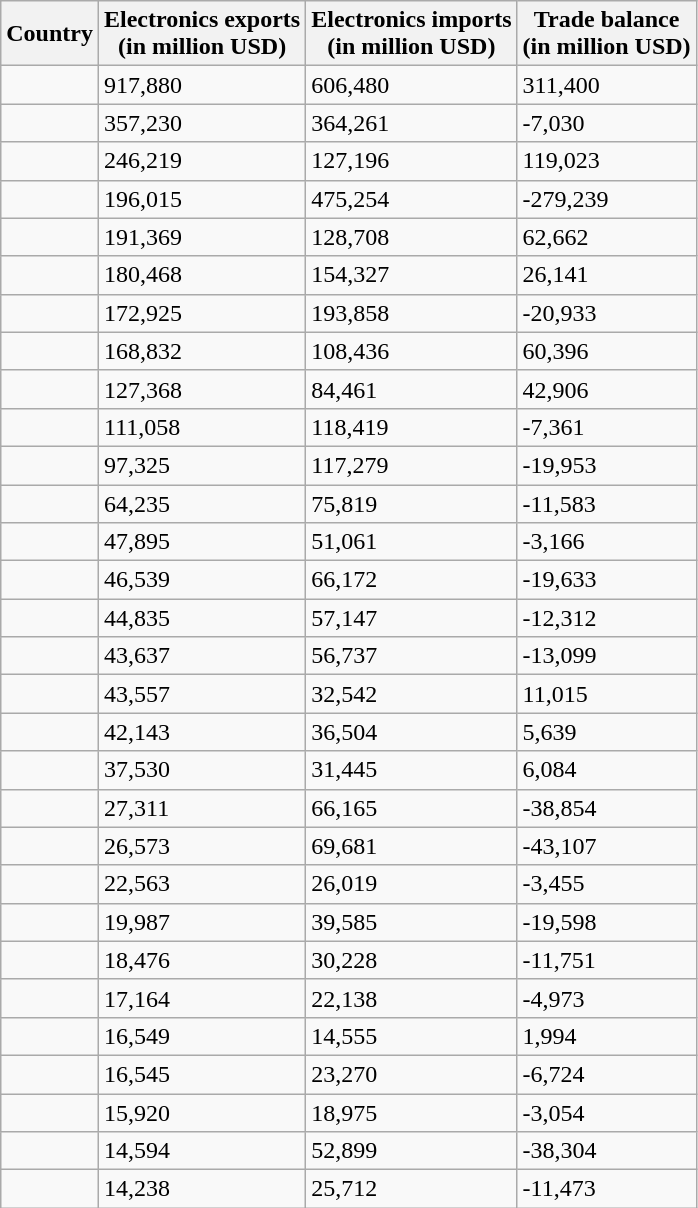<table class="wikitable sortable nowrap mw-datatable static-row-numbers">
<tr>
<th>Country</th>
<th>Electronics exports<br>(in million USD)</th>
<th>Electronics imports<br>(in million USD)</th>
<th>Trade balance<br>(in million USD)</th>
</tr>
<tr>
<td></td>
<td>917,880</td>
<td>606,480</td>
<td>311,400</td>
</tr>
<tr>
<td></td>
<td>357,230</td>
<td>364,261</td>
<td>-7,030</td>
</tr>
<tr>
<td></td>
<td>246,219</td>
<td>127,196</td>
<td>119,023</td>
</tr>
<tr>
<td></td>
<td>196,015</td>
<td>475,254</td>
<td>-279,239</td>
</tr>
<tr>
<td></td>
<td>191,369</td>
<td>128,708</td>
<td>62,662</td>
</tr>
<tr>
<td></td>
<td>180,468</td>
<td>154,327</td>
<td>26,141</td>
</tr>
<tr>
<td></td>
<td>172,925</td>
<td>193,858</td>
<td>-20,933</td>
</tr>
<tr>
<td></td>
<td>168,832</td>
<td>108,436</td>
<td>60,396</td>
</tr>
<tr>
<td></td>
<td>127,368</td>
<td>84,461</td>
<td>42,906</td>
</tr>
<tr>
<td></td>
<td>111,058</td>
<td>118,419</td>
<td>-7,361</td>
</tr>
<tr>
<td></td>
<td>97,325</td>
<td>117,279</td>
<td>-19,953</td>
</tr>
<tr>
<td></td>
<td>64,235</td>
<td>75,819</td>
<td>-11,583</td>
</tr>
<tr>
<td></td>
<td>47,895</td>
<td>51,061</td>
<td>-3,166</td>
</tr>
<tr>
<td></td>
<td>46,539</td>
<td>66,172</td>
<td>-19,633</td>
</tr>
<tr>
<td></td>
<td>44,835</td>
<td>57,147</td>
<td>-12,312</td>
</tr>
<tr>
<td></td>
<td>43,637</td>
<td>56,737</td>
<td>-13,099</td>
</tr>
<tr>
<td></td>
<td>43,557</td>
<td>32,542</td>
<td>11,015</td>
</tr>
<tr>
<td></td>
<td>42,143</td>
<td>36,504</td>
<td>5,639</td>
</tr>
<tr>
<td></td>
<td>37,530</td>
<td>31,445</td>
<td>6,084</td>
</tr>
<tr>
<td></td>
<td>27,311</td>
<td>66,165</td>
<td>-38,854</td>
</tr>
<tr>
<td></td>
<td>26,573</td>
<td>69,681</td>
<td>-43,107</td>
</tr>
<tr>
<td></td>
<td>22,563</td>
<td>26,019</td>
<td>-3,455</td>
</tr>
<tr>
<td></td>
<td>19,987</td>
<td>39,585</td>
<td>-19,598</td>
</tr>
<tr>
<td></td>
<td>18,476</td>
<td>30,228</td>
<td>-11,751</td>
</tr>
<tr>
<td></td>
<td>17,164</td>
<td>22,138</td>
<td>-4,973</td>
</tr>
<tr>
<td></td>
<td>16,549</td>
<td>14,555</td>
<td>1,994</td>
</tr>
<tr>
<td></td>
<td>16,545</td>
<td>23,270</td>
<td>-6,724</td>
</tr>
<tr>
<td></td>
<td>15,920</td>
<td>18,975</td>
<td>-3,054</td>
</tr>
<tr>
<td></td>
<td>14,594</td>
<td>52,899</td>
<td>-38,304</td>
</tr>
<tr>
<td></td>
<td>14,238</td>
<td>25,712</td>
<td>-11,473</td>
</tr>
</table>
